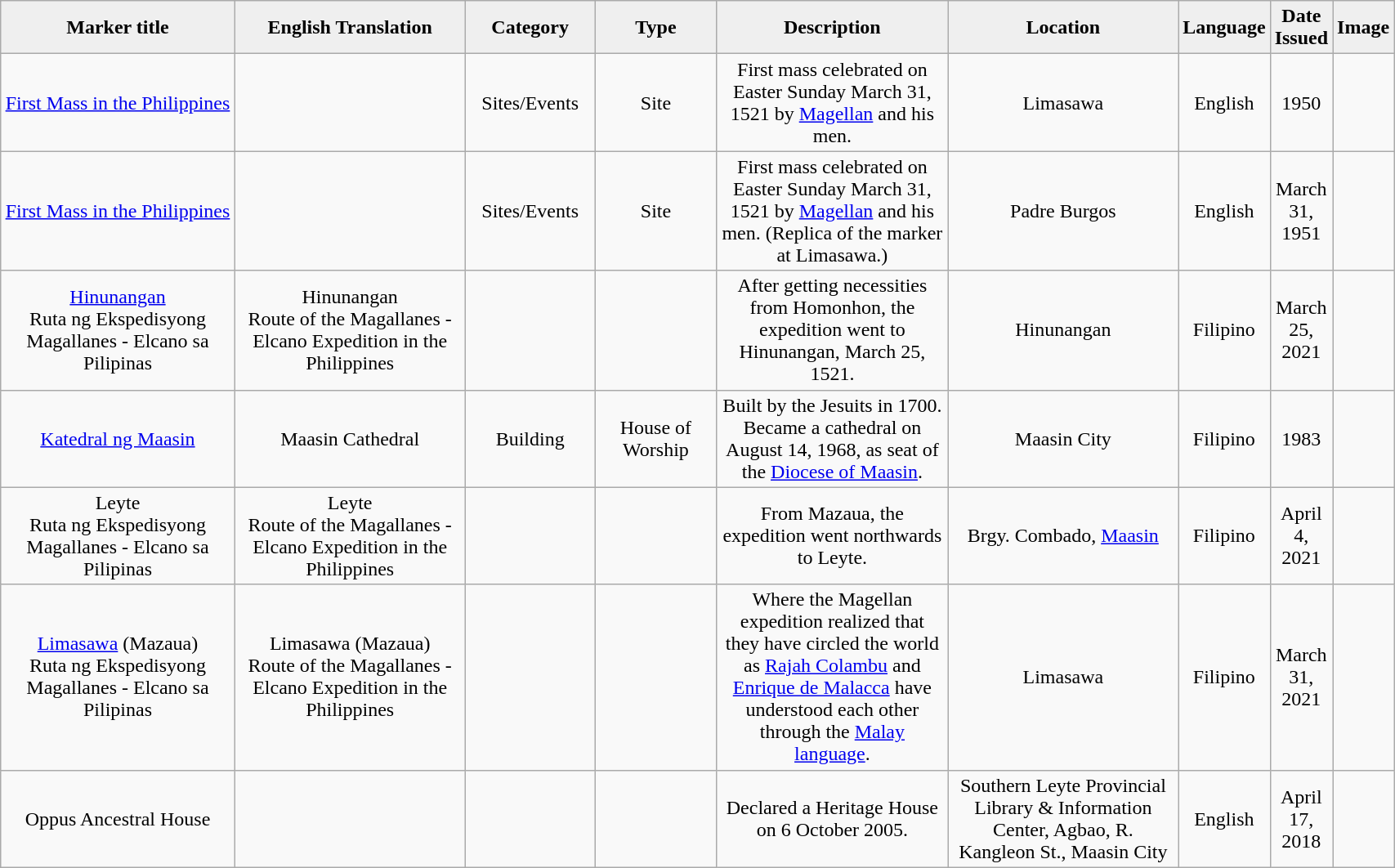<table class="wikitable" style="width:90%; text-align:center;">
<tr>
<th style="width:20%; background:#efefef;">Marker title</th>
<th style="width:20%; background:#efefef;">English Translation</th>
<th style="width:10%; background:#efefef;">Category</th>
<th style="width:10%; background:#efefef;">Type</th>
<th style="width:20%; background:#efefef;">Description</th>
<th style="width:20%; background:#efefef;">Location</th>
<th style="width:10%; background:#efefef;">Language</th>
<th style="width:10%; background:#efefef;">Date Issued</th>
<th style="width:10%; background:#efefef;">Image</th>
</tr>
<tr>
<td><a href='#'>First Mass in the Philippines</a></td>
<td></td>
<td>Sites/Events</td>
<td>Site</td>
<td>First mass celebrated on Easter Sunday March 31, 1521 by <a href='#'>Magellan</a> and his men.</td>
<td>Limasawa</td>
<td>English</td>
<td>1950</td>
<td></td>
</tr>
<tr>
<td><a href='#'>First Mass in the Philippines</a></td>
<td></td>
<td>Sites/Events</td>
<td>Site</td>
<td>First mass celebrated on Easter Sunday March 31, 1521 by <a href='#'>Magellan</a> and his men. (Replica of the marker at Limasawa.)</td>
<td>Padre Burgos</td>
<td>English</td>
<td>March 31, 1951</td>
<td></td>
</tr>
<tr>
<td><a href='#'>Hinunangan</a><br>Ruta ng Ekspedisyong Magallanes - Elcano sa Pilipinas</td>
<td>Hinunangan<br>Route of the Magallanes - Elcano Expedition in the Philippines</td>
<td></td>
<td></td>
<td>After getting necessities from Homonhon, the expedition went to Hinunangan, March 25, 1521.</td>
<td>Hinunangan</td>
<td>Filipino</td>
<td>March 25, 2021</td>
<td></td>
</tr>
<tr>
<td><a href='#'>Katedral ng Maasin</a></td>
<td>Maasin Cathedral</td>
<td>Building</td>
<td>House of Worship</td>
<td>Built by the Jesuits in 1700. Became a cathedral on August 14, 1968, as seat of the <a href='#'>Diocese of Maasin</a>.</td>
<td>Maasin City</td>
<td>Filipino</td>
<td>1983</td>
<td></td>
</tr>
<tr>
<td>Leyte<br>Ruta ng Ekspedisyong Magallanes - Elcano sa Pilipinas</td>
<td>Leyte<br>Route of the Magallanes - Elcano Expedition in the Philippines</td>
<td></td>
<td></td>
<td>From Mazaua, the expedition went northwards to Leyte.</td>
<td>Brgy. Combado, <a href='#'>Maasin</a></td>
<td>Filipino</td>
<td>April 4, 2021</td>
<td></td>
</tr>
<tr>
<td><a href='#'>Limasawa</a> (Mazaua)<br>Ruta ng Ekspedisyong Magallanes - Elcano sa Pilipinas</td>
<td>Limasawa (Mazaua)<br>Route of the Magallanes - Elcano Expedition in the Philippines</td>
<td></td>
<td></td>
<td>Where the Magellan expedition realized that they have circled the world as <a href='#'>Rajah Colambu</a> and <a href='#'>Enrique de Malacca</a> have understood each other through the <a href='#'>Malay language</a>.</td>
<td>Limasawa</td>
<td>Filipino</td>
<td>March 31, 2021</td>
<td></td>
</tr>
<tr>
<td>Oppus Ancestral House</td>
<td></td>
<td></td>
<td></td>
<td>Declared a Heritage House on 6 October 2005.</td>
<td>Southern Leyte Provincial Library & Information Center, Agbao, R. Kangleon St., Maasin City</td>
<td>English</td>
<td>April 17, 2018</td>
<td></td>
</tr>
</table>
